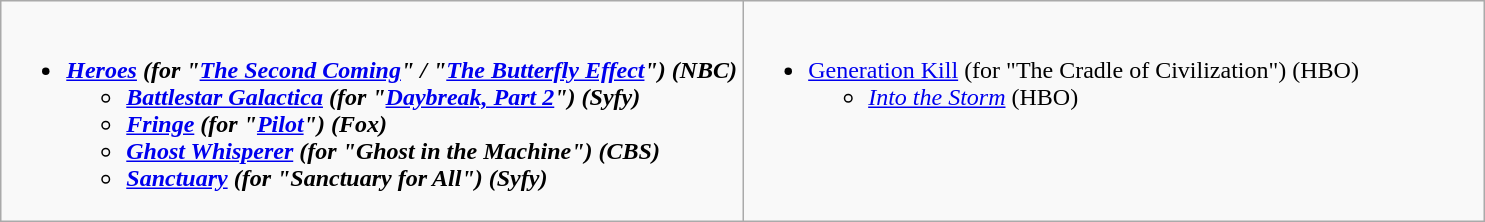<table class="wikitable">
<tr>
<td style="vertical-align:top;" width="50%"><br><ul><li><strong><em><a href='#'>Heroes</a><em> (for "<a href='#'>The Second Coming</a>" / "<a href='#'>The Butterfly Effect</a>") (NBC)<strong><ul><li></em><a href='#'>Battlestar Galactica</a><em> (for "<a href='#'>Daybreak, Part 2</a>") (Syfy)</li><li></em><a href='#'>Fringe</a><em> (for "<a href='#'>Pilot</a>") (Fox)</li><li></em><a href='#'>Ghost Whisperer</a><em> (for "Ghost in the Machine") (CBS)</li><li></em><a href='#'>Sanctuary</a><em> (for "Sanctuary for All") (Syfy)</li></ul></li></ul></td>
<td style="vertical-align:top;" width="50%"><br><ul><li></em></strong><a href='#'>Generation Kill</a></em> (for "The Cradle of Civilization") (HBO)</strong><ul><li><em><a href='#'>Into the Storm</a></em> (HBO)</li></ul></li></ul></td>
</tr>
</table>
